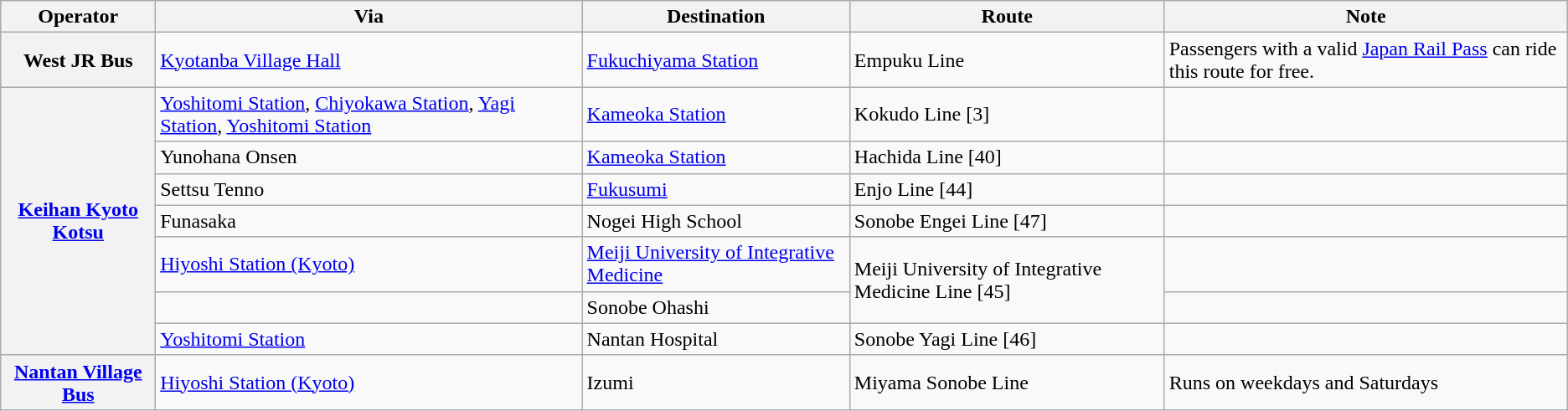<table class="wikitable plainrowheaders">
<tr>
<th scope="col">Operator</th>
<th scope="col">Via</th>
<th scope="col">Destination</th>
<th scope="col">Route</th>
<th scope="col">Note</th>
</tr>
<tr>
<th scope="row">West JR Bus</th>
<td><a href='#'>Kyotanba Village Hall</a></td>
<td><a href='#'>Fukuchiyama Station</a></td>
<td>Empuku Line</td>
<td>Passengers with a valid <a href='#'>Japan Rail Pass</a> can ride this route for free.</td>
</tr>
<tr>
<th scope="row" rowspan="7"><a href='#'>Keihan Kyoto Kotsu</a></th>
<td><a href='#'>Yoshitomi Station</a>, <a href='#'>Chiyokawa Station</a>, <a href='#'>Yagi Station</a>, <a href='#'>Yoshitomi Station</a></td>
<td><a href='#'>Kameoka Station</a></td>
<td>Kokudo Line [3]</td>
<td></td>
</tr>
<tr>
<td>Yunohana Onsen</td>
<td><a href='#'>Kameoka Station</a></td>
<td>Hachida Line [40]</td>
<td></td>
</tr>
<tr>
<td>Settsu Tenno</td>
<td><a href='#'>Fukusumi</a></td>
<td>Enjo Line [44]</td>
<td></td>
</tr>
<tr>
<td>Funasaka</td>
<td>Nogei High School</td>
<td>Sonobe Engei Line [47]</td>
<td></td>
</tr>
<tr>
<td><a href='#'>Hiyoshi Station (Kyoto)</a></td>
<td><a href='#'>Meiji University of Integrative Medicine</a></td>
<td rowspan="2">Meiji University of Integrative Medicine Line [45]</td>
<td></td>
</tr>
<tr>
<td></td>
<td>Sonobe Ohashi</td>
<td></td>
</tr>
<tr>
<td><a href='#'>Yoshitomi Station</a></td>
<td>Nantan Hospital</td>
<td>Sonobe Yagi Line [46]</td>
<td></td>
</tr>
<tr>
<th scope="row"><a href='#'>Nantan Village Bus</a></th>
<td><a href='#'>Hiyoshi Station (Kyoto)</a></td>
<td>Izumi</td>
<td>Miyama Sonobe Line</td>
<td>Runs on weekdays and Saturdays</td>
</tr>
</table>
